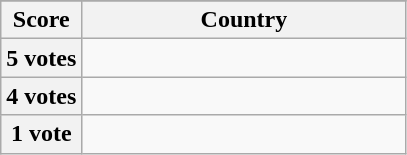<table class="wikitable">
<tr>
</tr>
<tr>
<th scope="col" width="20%">Score</th>
<th scope="col">Country</th>
</tr>
<tr>
<th scope="row">5 votes</th>
<td></td>
</tr>
<tr>
<th scope="row">4 votes</th>
<td></td>
</tr>
<tr>
<th scope="row">1 vote</th>
<td></td>
</tr>
</table>
